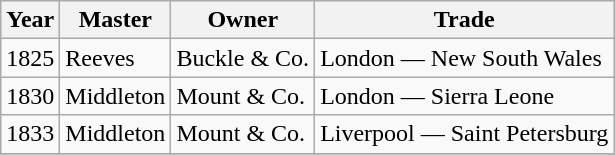<table class="sortable wikitable">
<tr>
<th>Year</th>
<th>Master</th>
<th>Owner</th>
<th>Trade</th>
</tr>
<tr>
<td>1825</td>
<td>Reeves</td>
<td>Buckle & Co.</td>
<td>London — New South Wales</td>
</tr>
<tr>
<td>1830</td>
<td>Middleton</td>
<td>Mount & Co.</td>
<td>London — Sierra Leone</td>
</tr>
<tr>
<td>1833</td>
<td>Middleton</td>
<td>Mount & Co.</td>
<td>Liverpool — Saint Petersburg</td>
</tr>
<tr>
</tr>
</table>
